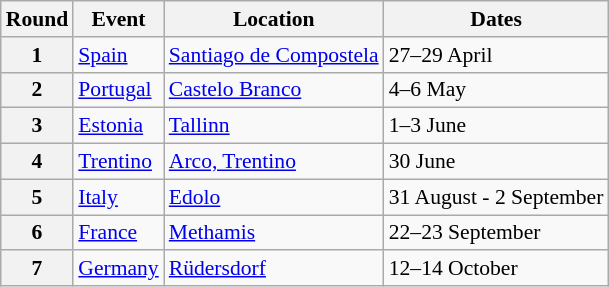<table class="wikitable" style="font-size: 90%">
<tr>
<th>Round</th>
<th>Event</th>
<th>Location</th>
<th>Dates</th>
</tr>
<tr>
<th>1</th>
<td> <a href='#'>Spain</a></td>
<td><a href='#'>Santiago de Compostela</a></td>
<td>27–29 April</td>
</tr>
<tr>
<th>2</th>
<td> <a href='#'>Portugal</a></td>
<td><a href='#'>Castelo Branco</a></td>
<td>4–6 May</td>
</tr>
<tr>
<th>3</th>
<td> <a href='#'>Estonia</a></td>
<td><a href='#'>Tallinn</a></td>
<td>1–3 June</td>
</tr>
<tr>
<th>4</th>
<td> <a href='#'>Trentino</a></td>
<td><a href='#'>Arco, Trentino</a></td>
<td>30 June</td>
</tr>
<tr>
<th>5</th>
<td> <a href='#'>Italy</a></td>
<td><a href='#'>Edolo</a></td>
<td>31 August - 2 September</td>
</tr>
<tr>
<th>6</th>
<td> <a href='#'>France</a></td>
<td><a href='#'>Methamis</a></td>
<td>22–23 September</td>
</tr>
<tr>
<th>7</th>
<td> <a href='#'>Germany</a></td>
<td><a href='#'>Rüdersdorf</a></td>
<td>12–14 October</td>
</tr>
</table>
